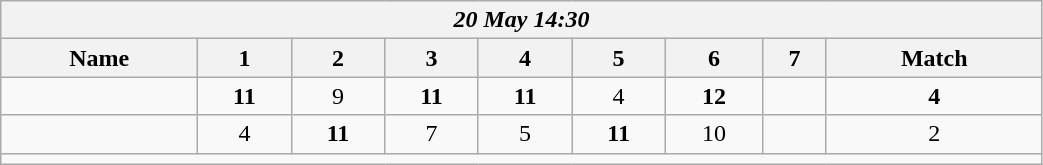<table class=wikitable style="text-align:center; width: 55%">
<tr>
<th colspan=17><em>20 May 14:30</em></th>
</tr>
<tr>
<th>Name</th>
<th>1</th>
<th>2</th>
<th>3</th>
<th>4</th>
<th>5</th>
<th>6</th>
<th>7</th>
<th>Match</th>
</tr>
<tr>
<td style="text-align:left;"><strong></strong></td>
<td><strong>11</strong></td>
<td>9</td>
<td><strong>11</strong></td>
<td><strong>11</strong></td>
<td>4</td>
<td><strong>12</strong></td>
<td></td>
<td><strong>4</strong></td>
</tr>
<tr>
<td style="text-align:left;"></td>
<td>4</td>
<td><strong>11</strong></td>
<td>7</td>
<td>5</td>
<td><strong>11</strong></td>
<td>10</td>
<td></td>
<td>2</td>
</tr>
<tr>
<td colspan=17></td>
</tr>
</table>
